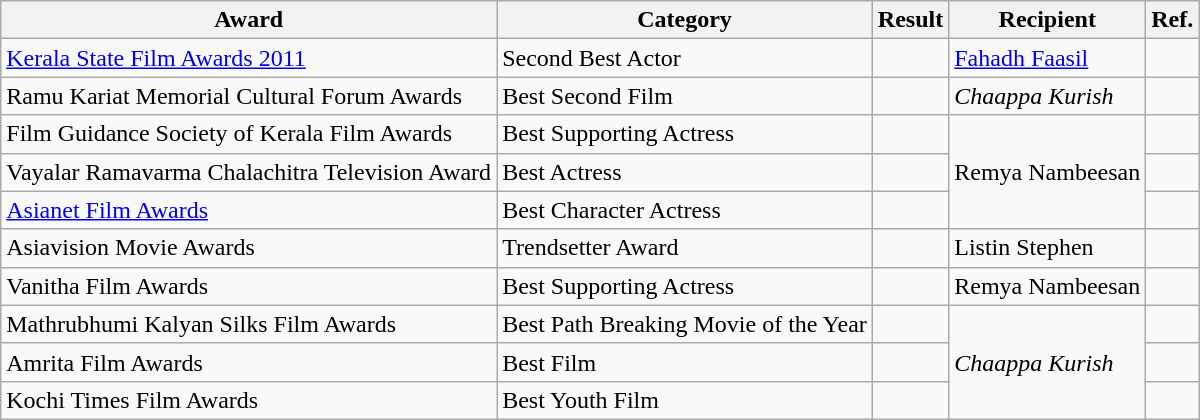<table class="wikitable">
<tr>
<th>Award</th>
<th>Category</th>
<th>Result</th>
<th>Recipient</th>
<th>Ref.</th>
</tr>
<tr>
<td><div> <a href='#'> Kerala State Film Awards 2011</a> </div></td>
<td>Second Best Actor</td>
<td></td>
<td><a href='#'>Fahadh Faasil</a></td>
<td></td>
</tr>
<tr>
<td><div> Ramu Kariat Memorial Cultural Forum Awards </div></td>
<td>Best Second Film</td>
<td></td>
<td><em>Chaappa Kurish</em></td>
<td></td>
</tr>
<tr>
<td><div>Film Guidance Society of Kerala Film Awards </div></td>
<td>Best Supporting Actress</td>
<td></td>
<td rowspan="3">Remya Nambeesan</td>
<td></td>
</tr>
<tr>
<td><div> Vayalar Ramavarma Chalachitra Television Award </div></td>
<td>Best Actress</td>
<td></td>
<td></td>
</tr>
<tr>
<td><div> <a href='#'>Asianet Film Awards</a> </div></td>
<td>Best Character Actress</td>
<td></td>
</tr>
<tr>
<td><div> Asiavision Movie Awards </div></td>
<td>Trendsetter Award</td>
<td></td>
<td>Listin Stephen</td>
<td></td>
</tr>
<tr>
<td><div> Vanitha Film Awards </div></td>
<td>Best Supporting Actress</td>
<td></td>
<td>Remya Nambeesan</td>
</tr>
<tr>
<td><div> Mathrubhumi Kalyan Silks Film Awards </div></td>
<td>Best Path Breaking Movie of the Year</td>
<td></td>
<td rowspan="3"><em>Chaappa Kurish</em></td>
<td></td>
</tr>
<tr>
<td><div> Amrita Film Awards </div></td>
<td>Best Film</td>
<td></td>
</tr>
<tr>
<td><div> Kochi Times Film Awards </div></td>
<td>Best Youth Film</td>
<td></td>
<td></td>
</tr>
</table>
